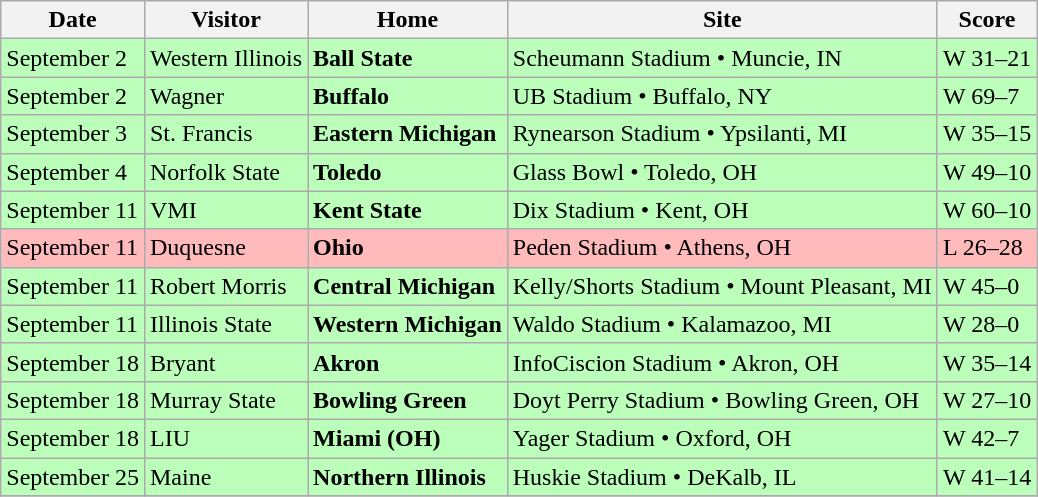<table class="wikitable">
<tr>
<th>Date</th>
<th>Visitor</th>
<th>Home</th>
<th>Site</th>
<th>Score</th>
</tr>
<tr style="background:#bfb;">
<td>September 2</td>
<td>Western Illinois</td>
<td><strong>Ball State</strong></td>
<td>Scheumann Stadium • Muncie, IN</td>
<td>W 31–21</td>
</tr>
<tr style="background:#bfb;">
<td>September 2</td>
<td>Wagner</td>
<td><strong>Buffalo</strong></td>
<td>UB Stadium • Buffalo, NY</td>
<td>W 69–7</td>
</tr>
<tr style="background:#bfb;">
<td>September 3</td>
<td>St. Francis</td>
<td><strong>Eastern Michigan</strong></td>
<td>Rynearson Stadium • Ypsilanti, MI</td>
<td>W 35–15</td>
</tr>
<tr style="background:#bfb;">
<td>September 4</td>
<td>Norfolk State</td>
<td><strong>Toledo</strong></td>
<td>Glass Bowl • Toledo, OH</td>
<td>W 49–10</td>
</tr>
<tr style="background:#bfb;">
<td>September 11</td>
<td>VMI</td>
<td><strong>Kent State</strong></td>
<td>Dix Stadium • Kent, OH</td>
<td>W 60–10</td>
</tr>
<tr style="background:#fbb;">
<td>September 11</td>
<td>Duquesne</td>
<td><strong>Ohio</strong></td>
<td>Peden Stadium • Athens, OH</td>
<td>L 26–28</td>
</tr>
<tr style="background:#bfb;">
<td>September 11</td>
<td>Robert Morris</td>
<td><strong>Central Michigan</strong></td>
<td>Kelly/Shorts Stadium • Mount Pleasant, MI</td>
<td>W 45–0</td>
</tr>
<tr style="background:#bfb;">
<td>September 11</td>
<td>Illinois State</td>
<td><strong>Western Michigan</strong></td>
<td>Waldo Stadium • Kalamazoo, MI</td>
<td>W 28–0</td>
</tr>
<tr style="background:#bfb;">
<td>September 18</td>
<td>Bryant</td>
<td><strong>Akron</strong></td>
<td>InfoCiscion Stadium • Akron, OH</td>
<td>W 35–14</td>
</tr>
<tr style="background:#bfb;">
<td>September 18</td>
<td>Murray State</td>
<td><strong>Bowling Green</strong></td>
<td>Doyt Perry Stadium • Bowling Green, OH</td>
<td>W 27–10</td>
</tr>
<tr style="background:#bfb;">
<td>September 18</td>
<td>LIU</td>
<td><strong>Miami (OH)</strong></td>
<td>Yager Stadium • Oxford, OH</td>
<td>W 42–7</td>
</tr>
<tr style="background:#bfb;">
<td>September 25</td>
<td>Maine</td>
<td><strong>Northern Illinois</strong></td>
<td>Huskie Stadium • DeKalb, IL</td>
<td>W 41–14</td>
</tr>
<tr>
</tr>
</table>
